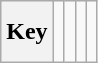<table class="wikitable" style="height:2.6em">
<tr>
<th>Key</th>
<td> </td>
<td></td>
<td></td>
<td></td>
</tr>
</table>
